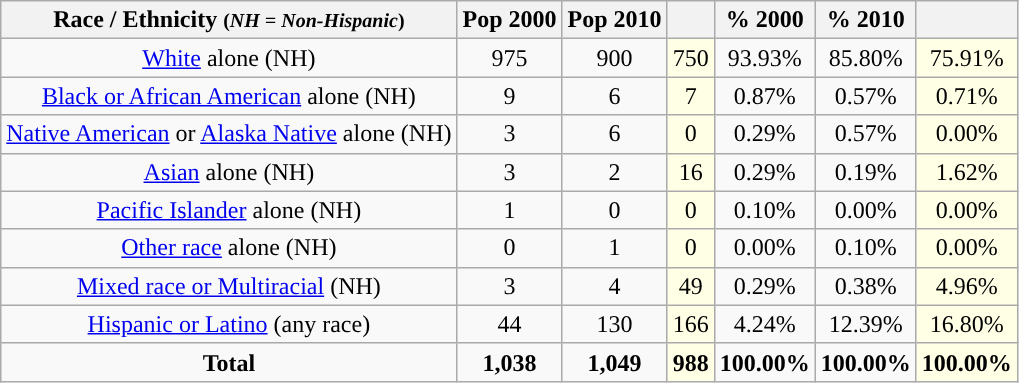<table class="wikitable" style="text-align:center;">
<tr>
<th>Race / Ethnicity <small>(<em>NH = Non-Hispanic</em>)</small></th>
<th>Pop 2000</th>
<th>Pop 2010</th>
<th></th>
<th>% 2000</th>
<th>% 2010</th>
<th></th>
</tr>
<tr>
<td><a href='#'>White</a> alone (NH)</td>
<td>975</td>
<td>900</td>
<td style='background: #ffffe6;'>750</td>
<td>93.93%</td>
<td>85.80%</td>
<td style='background: #ffffe6;'>75.91%</td>
</tr>
<tr>
<td><a href='#'>Black or African American</a> alone (NH)</td>
<td>9</td>
<td>6</td>
<td style='background: #ffffe6;'>7</td>
<td>0.87%</td>
<td>0.57%</td>
<td style='background: #ffffe6;'>0.71%</td>
</tr>
<tr>
<td><a href='#'>Native American</a> or <a href='#'>Alaska Native</a> alone (NH)</td>
<td>3</td>
<td>6</td>
<td style='background: #ffffe6;'>0</td>
<td>0.29%</td>
<td>0.57%</td>
<td style='background: #ffffe6;'>0.00%</td>
</tr>
<tr>
<td><a href='#'>Asian</a> alone (NH)</td>
<td>3</td>
<td>2</td>
<td style='background: #ffffe6;'>16</td>
<td>0.29%</td>
<td>0.19%</td>
<td style='background: #ffffe6;'>1.62%</td>
</tr>
<tr>
<td><a href='#'>Pacific Islander</a> alone (NH)</td>
<td>1</td>
<td>0</td>
<td style='background: #ffffe6;'>0</td>
<td>0.10%</td>
<td>0.00%</td>
<td style='background: #ffffe6;'>0.00%</td>
</tr>
<tr>
<td><a href='#'>Other race</a> alone (NH)</td>
<td>0</td>
<td>1</td>
<td style='background: #ffffe6;'>0</td>
<td>0.00%</td>
<td>0.10%</td>
<td style='background: #ffffe6;'>0.00%</td>
</tr>
<tr>
<td><a href='#'>Mixed race or Multiracial</a> (NH)</td>
<td>3</td>
<td>4</td>
<td style='background: #ffffe6;'>49</td>
<td>0.29%</td>
<td>0.38%</td>
<td style='background: #ffffe6;'>4.96%</td>
</tr>
<tr>
<td><a href='#'>Hispanic or Latino</a> (any race)</td>
<td>44</td>
<td>130</td>
<td style='background: #ffffe6;'>166</td>
<td>4.24%</td>
<td>12.39%</td>
<td style='background: #ffffe6;'>16.80%</td>
</tr>
<tr>
<td><strong>Total</strong></td>
<td><strong>1,038</strong></td>
<td><strong>1,049</strong></td>
<td style='background: #ffffe6;'><strong>988</strong></td>
<td><strong>100.00%</strong></td>
<td><strong>100.00%</strong></td>
<td style='background: #ffffe6;'><strong>100.00%</strong></td>
</tr>
</table>
